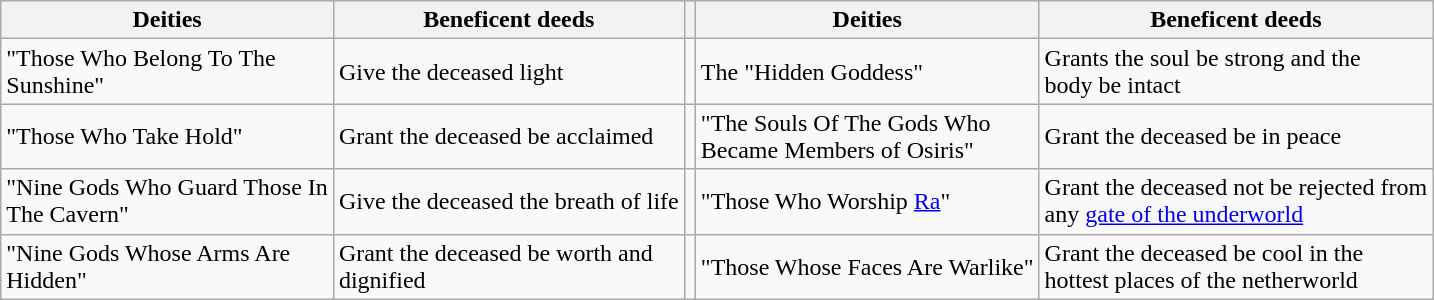<table class="wikitable">
<tr>
<th>Deities</th>
<th>Beneficent deeds</th>
<th></th>
<th>Deities</th>
<th>Beneficent deeds</th>
</tr>
<tr>
<td>"Those Who Belong To The<br>Sunshine"</td>
<td>Give the deceased light</td>
<td></td>
<td>The "Hidden Goddess"</td>
<td>Grants the soul be strong and the<br>body be intact</td>
</tr>
<tr>
<td>"Those Who Take Hold"</td>
<td>Grant the deceased be acclaimed</td>
<td></td>
<td>"The Souls Of The Gods Who<br>Became Members of Osiris"</td>
<td>Grant the deceased be in peace</td>
</tr>
<tr>
<td>"Nine Gods Who Guard Those In<br>The Cavern"</td>
<td>Give the deceased the breath of life</td>
<td></td>
<td>"Those Who Worship <a href='#'>Ra</a>"</td>
<td>Grant the deceased not be rejected from<br>any <a href='#'>gate of the underworld</a></td>
</tr>
<tr>
<td>"Nine Gods Whose Arms Are<br>Hidden"</td>
<td>Grant the deceased be worth and<br>dignified</td>
<td></td>
<td>"Those Whose Faces Are Warlike"</td>
<td>Grant the deceased be cool in the<br>hottest places of the netherworld</td>
</tr>
</table>
